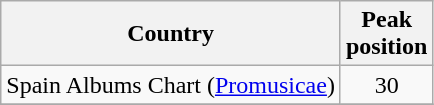<table class="wikitable sortable">
<tr>
<th>Country</th>
<th>Peak<br>position</th>
</tr>
<tr>
<td>Spain Albums Chart (<a href='#'>Promusicae</a>)</td>
<td style="text-align:center;">30</td>
</tr>
<tr>
</tr>
</table>
